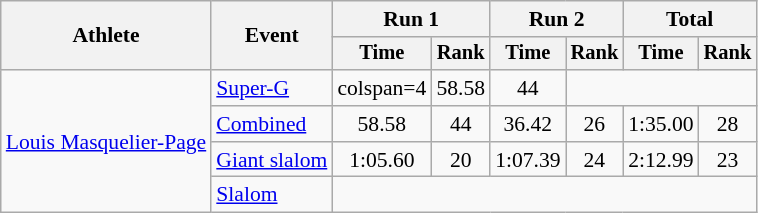<table class="wikitable" style="font-size:90%">
<tr>
<th rowspan=2>Athlete</th>
<th rowspan=2>Event</th>
<th colspan=2>Run 1</th>
<th colspan=2>Run 2</th>
<th colspan=2>Total</th>
</tr>
<tr style="font-size:95%">
<th>Time</th>
<th>Rank</th>
<th>Time</th>
<th>Rank</th>
<th>Time</th>
<th>Rank</th>
</tr>
<tr align=center>
<td align="left" rowspan="4"><a href='#'>Louis Masquelier-Page</a></td>
<td align="left"><a href='#'>Super-G</a></td>
<td>colspan=4</td>
<td>58.58</td>
<td>44</td>
</tr>
<tr align=center>
<td align="left"><a href='#'>Combined</a></td>
<td>58.58</td>
<td>44</td>
<td>36.42</td>
<td>26</td>
<td>1:35.00</td>
<td>28</td>
</tr>
<tr align=center>
<td align="left"><a href='#'>Giant slalom</a></td>
<td>1:05.60</td>
<td>20</td>
<td>1:07.39</td>
<td>24</td>
<td>2:12.99</td>
<td>23</td>
</tr>
<tr align=center>
<td align="left"><a href='#'>Slalom</a></td>
<td colspan=6></td>
</tr>
</table>
